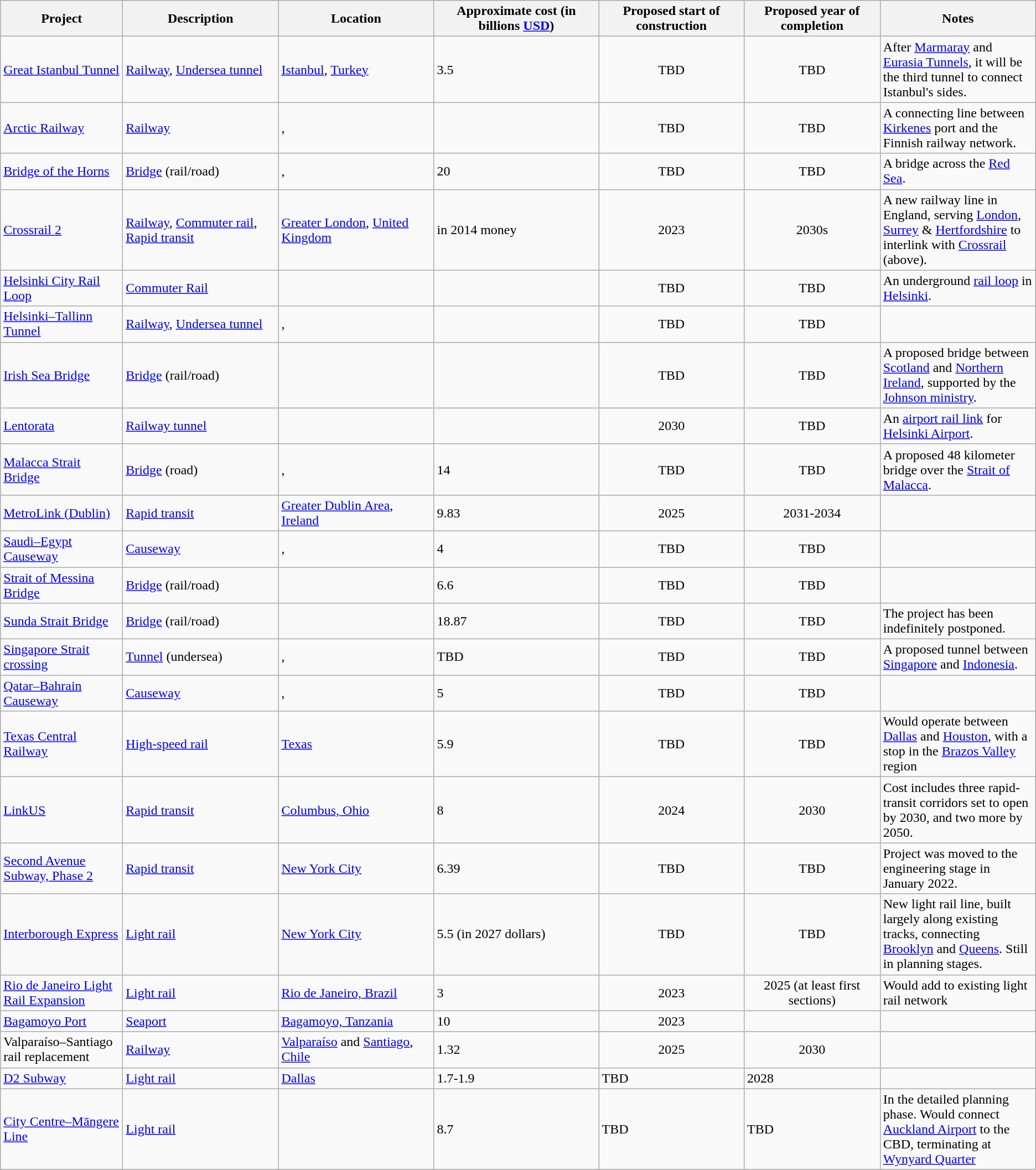<table class="wikitable sortable">
<tr>
<th width="140">Project</th>
<th width="180">Description</th>
<th width="180">Location</th>
<th data-sort-type="currency">Approximate cost (in billions <a href='#'>USD</a>)</th>
<th align="center">Proposed start of construction</th>
<th align="center">Proposed year of completion</th>
<th width="180">Notes</th>
</tr>
<tr>
<td><a href='#'>Great Istanbul Tunnel</a></td>
<td><a href='#'>Railway</a>, <a href='#'>Undersea tunnel</a></td>
<td> <a href='#'>Istanbul</a>, <a href='#'>Turkey</a></td>
<td>3.5</td>
<td align="center">TBD</td>
<td align="center">TBD</td>
<td>After <a href='#'>Marmaray</a> and <a href='#'>Eurasia Tunnels</a>, it will be the third tunnel to connect Istanbul's sides.</td>
</tr>
<tr>
<td><a href='#'>Arctic Railway</a></td>
<td><a href='#'>Railway</a></td>
<td>, </td>
<td></td>
<td align="center">TBD</td>
<td align="center">TBD</td>
<td>A connecting line between <a href='#'>Kirkenes</a> port and the Finnish railway network.</td>
</tr>
<tr>
<td><a href='#'>Bridge of the Horns</a></td>
<td><a href='#'>Bridge</a> (rail/road)</td>
<td>, </td>
<td>20</td>
<td align="center">TBD</td>
<td align="center">TBD</td>
<td>A bridge across the <a href='#'>Red Sea</a>.</td>
</tr>
<tr>
<td><a href='#'>Crossrail 2</a></td>
<td><a href='#'>Railway</a>, <a href='#'>Commuter rail</a>, <a href='#'>Rapid transit</a></td>
<td> <a href='#'>Greater London</a>, <a href='#'>United Kingdom</a></td>
<td> in 2014 money</td>
<td align="center">2023</td>
<td align="center">2030s</td>
<td>A new railway line in England, serving <a href='#'>London</a>, <a href='#'>Surrey</a> & <a href='#'>Hertfordshire</a> to interlink with <a href='#'>Crossrail</a> (above).</td>
</tr>
<tr>
<td><a href='#'>Helsinki City Rail Loop</a></td>
<td><a href='#'>Commuter Rail</a></td>
<td></td>
<td></td>
<td align="center">TBD</td>
<td align="center">TBD</td>
<td>An underground <a href='#'>rail loop</a> in <a href='#'>Helsinki</a>.</td>
</tr>
<tr>
<td><a href='#'>Helsinki–Tallinn Tunnel</a></td>
<td><a href='#'>Railway</a>, <a href='#'>Undersea tunnel</a></td>
<td>, </td>
<td></td>
<td align="center">TBD</td>
<td align="center">TBD</td>
<td></td>
</tr>
<tr>
<td><a href='#'>Irish Sea Bridge</a></td>
<td><a href='#'>Bridge</a> (rail/road)</td>
<td></td>
<td></td>
<td align="center">TBD</td>
<td align="center">TBD</td>
<td>A proposed bridge between <a href='#'>Scotland</a> and <a href='#'>Northern Ireland</a>, supported by the <a href='#'>Johnson ministry</a>.</td>
</tr>
<tr>
<td><a href='#'>Lentorata</a></td>
<td><a href='#'>Railway tunnel</a></td>
<td></td>
<td></td>
<td align="center">2030</td>
<td align="center">TBD</td>
<td>An <a href='#'>airport rail link</a> for <a href='#'>Helsinki Airport</a>.</td>
</tr>
<tr>
<td><a href='#'>Malacca Strait Bridge</a></td>
<td><a href='#'>Bridge</a> (road)</td>
<td>, </td>
<td>14</td>
<td align="center">TBD</td>
<td align="center">TBD</td>
<td>A proposed 48 kilometer bridge over the <a href='#'>Strait of Malacca</a>.</td>
</tr>
<tr>
<td><a href='#'>MetroLink (Dublin)</a></td>
<td><a href='#'>Rapid transit</a></td>
<td> <a href='#'>Greater Dublin Area</a>, <a href='#'>Ireland</a></td>
<td>9.83</td>
<td align="center">2025</td>
<td align="center">2031-2034</td>
<td></td>
</tr>
<tr>
<td><a href='#'>Saudi–Egypt Causeway</a></td>
<td><a href='#'>Causeway</a></td>
<td>, </td>
<td>4</td>
<td align="center">TBD</td>
<td align="center">TBD</td>
<td></td>
</tr>
<tr>
<td><a href='#'>Strait of Messina Bridge</a></td>
<td><a href='#'>Bridge</a> (rail/road)</td>
<td></td>
<td>6.6</td>
<td align="center">TBD</td>
<td align="center">TBD</td>
<td></td>
</tr>
<tr>
<td><a href='#'>Sunda Strait Bridge</a></td>
<td><a href='#'>Bridge</a> (rail/road)</td>
<td></td>
<td>18.87</td>
<td align="center">TBD</td>
<td align="center">TBD</td>
<td>The project has been indefinitely postponed.</td>
</tr>
<tr>
<td><a href='#'>Singapore Strait crossing</a></td>
<td><a href='#'>Tunnel</a> (undersea)</td>
<td>, </td>
<td>TBD</td>
<td align="center">TBD</td>
<td align="center">TBD</td>
<td>A proposed tunnel between <a href='#'>Singapore</a> and <a href='#'>Indonesia</a>.</td>
</tr>
<tr>
<td><a href='#'>Qatar–Bahrain Causeway</a></td>
<td><a href='#'>Causeway</a></td>
<td>, </td>
<td>5</td>
<td align="center">TBD</td>
<td align="center">TBD</td>
<td></td>
</tr>
<tr>
<td><a href='#'>Texas Central Railway</a></td>
<td><a href='#'>High-speed rail</a></td>
<td> <a href='#'>Texas</a></td>
<td>5.9</td>
<td align="center">TBD</td>
<td align="center">TBD</td>
<td>Would operate between <a href='#'>Dallas</a> and <a href='#'>Houston</a>, with a stop in the <a href='#'>Brazos Valley</a> region</td>
</tr>
<tr>
<td><a href='#'>LinkUS</a></td>
<td><a href='#'>Rapid transit</a></td>
<td> <a href='#'>Columbus, Ohio</a></td>
<td>8</td>
<td align="center">2024</td>
<td align="center">2030</td>
<td>Cost includes three rapid-transit corridors set to open by 2030, and two more by 2050.</td>
</tr>
<tr>
<td><a href='#'>Second Avenue Subway, Phase 2</a></td>
<td><a href='#'>Rapid transit</a></td>
<td> <a href='#'>New York City</a></td>
<td>6.39</td>
<td align="center">TBD</td>
<td align="center">TBD</td>
<td>Project was moved to the engineering stage in January 2022.</td>
</tr>
<tr>
<td><a href='#'>Interborough Express</a></td>
<td><a href='#'>Light rail</a></td>
<td> <a href='#'>New York City</a></td>
<td>5.5 (in 2027 dollars)</td>
<td align="center">TBD</td>
<td align="center">TBD</td>
<td>New light rail line, built largely along existing tracks, connecting <a href='#'>Brooklyn</a> and <a href='#'>Queens</a>. Still in planning stages.</td>
</tr>
<tr>
<td><a href='#'>Rio de Janeiro Light Rail Expansion</a></td>
<td><a href='#'>Light rail</a></td>
<td> <a href='#'>Rio de Janeiro, Brazil</a></td>
<td>3</td>
<td align="center">2023</td>
<td align="center">2025 (at least first sections)</td>
<td>Would add  to existing light rail network</td>
</tr>
<tr>
<td><a href='#'>Bagamoyo Port</a></td>
<td><a href='#'>Seaport</a></td>
<td> <a href='#'>Bagamoyo, Tanzania</a></td>
<td>10</td>
<td align="center">2023</td>
<td></td>
<td></td>
</tr>
<tr>
<td>Valparaíso–Santiago rail replacement</td>
<td><a href='#'>Railway</a></td>
<td> <a href='#'>Valparaíso</a> and <a href='#'>Santiago</a>, <a href='#'>Chile</a></td>
<td>1.32</td>
<td align="center">2025</td>
<td align="center">2030</td>
<td></td>
</tr>
<tr>
<td><a href='#'>D2 Subway</a></td>
<td><a href='#'>Light rail</a></td>
<td> <a href='#'>Dallas</a></td>
<td>1.7-1.9</td>
<td>TBD</td>
<td>2028</td>
<td></td>
</tr>
<tr>
<td><a href='#'>City Centre–Māngere Line</a></td>
<td><a href='#'>Light rail</a></td>
<td></td>
<td>8.7</td>
<td>TBD</td>
<td>TBD</td>
<td>In the detailed planning phase. Would connect <a href='#'>Auckland Airport</a> to the CBD, terminating at <a href='#'>Wynyard Quarter</a></td>
</tr>
</table>
